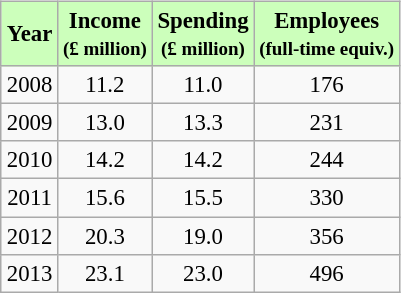<table class="wikitable" style="font-size:95%; text-align:center; margin-left:10px; float:right;">
<tr>
<th style="background:#cfb;">Year</th>
<th style="background:#cfb;">Income<br><small>(£ million)</small></th>
<th style="background:#cfb;">Spending<br><small>(£ million)</small></th>
<th style="background:#cfb;">Employees<br><small>(full-time equiv.)</small></th>
</tr>
<tr>
<td>2008</td>
<td>11.2</td>
<td>11.0</td>
<td>176</td>
</tr>
<tr>
<td>2009</td>
<td>13.0</td>
<td>13.3</td>
<td>231</td>
</tr>
<tr>
<td>2010</td>
<td>14.2</td>
<td>14.2</td>
<td>244</td>
</tr>
<tr>
<td>2011</td>
<td>15.6</td>
<td>15.5</td>
<td>330</td>
</tr>
<tr>
<td>2012</td>
<td>20.3</td>
<td>19.0</td>
<td>356</td>
</tr>
<tr>
<td>2013</td>
<td>23.1</td>
<td>23.0</td>
<td>496</td>
</tr>
</table>
